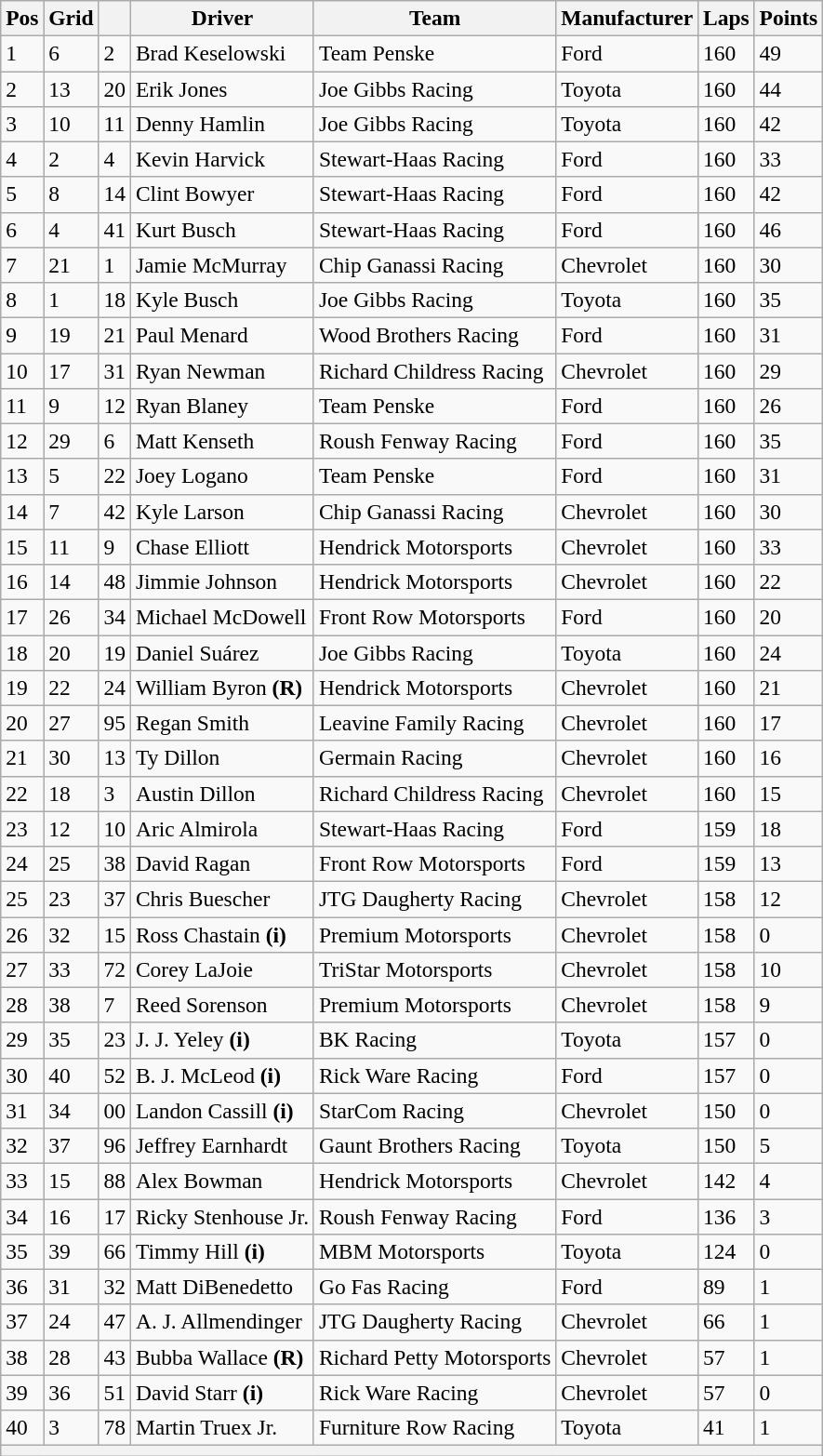<table class="wikitable" style="font-size:98%">
<tr>
<th>Pos</th>
<th>Grid</th>
<th></th>
<th>Driver</th>
<th>Team</th>
<th>Manufacturer</th>
<th>Laps</th>
<th>Points</th>
</tr>
<tr>
<td>1</td>
<td>6</td>
<td>2</td>
<td>Brad Keselowski</td>
<td>Team Penske</td>
<td>Ford</td>
<td>160</td>
<td>49</td>
</tr>
<tr>
<td>2</td>
<td>13</td>
<td>20</td>
<td>Erik Jones</td>
<td>Joe Gibbs Racing</td>
<td>Toyota</td>
<td>160</td>
<td>44</td>
</tr>
<tr>
<td>3</td>
<td>10</td>
<td>11</td>
<td>Denny Hamlin</td>
<td>Joe Gibbs Racing</td>
<td>Toyota</td>
<td>160</td>
<td>42</td>
</tr>
<tr>
<td>4</td>
<td>2</td>
<td>4</td>
<td>Kevin Harvick</td>
<td>Stewart-Haas Racing</td>
<td>Ford</td>
<td>160</td>
<td>33</td>
</tr>
<tr>
<td>5</td>
<td>8</td>
<td>14</td>
<td>Clint Bowyer</td>
<td>Stewart-Haas Racing</td>
<td>Ford</td>
<td>160</td>
<td>42</td>
</tr>
<tr>
<td>6</td>
<td>4</td>
<td>41</td>
<td>Kurt Busch</td>
<td>Stewart-Haas Racing</td>
<td>Ford</td>
<td>160</td>
<td>46</td>
</tr>
<tr>
<td>7</td>
<td>21</td>
<td>1</td>
<td>Jamie McMurray</td>
<td>Chip Ganassi Racing</td>
<td>Chevrolet</td>
<td>160</td>
<td>30</td>
</tr>
<tr>
<td>8</td>
<td>1</td>
<td>18</td>
<td>Kyle Busch</td>
<td>Joe Gibbs Racing</td>
<td>Toyota</td>
<td>160</td>
<td>35</td>
</tr>
<tr>
<td>9</td>
<td>19</td>
<td>21</td>
<td>Paul Menard</td>
<td>Wood Brothers Racing</td>
<td>Ford</td>
<td>160</td>
<td>31</td>
</tr>
<tr>
<td>10</td>
<td>17</td>
<td>31</td>
<td>Ryan Newman</td>
<td>Richard Childress Racing</td>
<td>Chevrolet</td>
<td>160</td>
<td>29</td>
</tr>
<tr>
<td>11</td>
<td>9</td>
<td>12</td>
<td>Ryan Blaney</td>
<td>Team Penske</td>
<td>Ford</td>
<td>160</td>
<td>26</td>
</tr>
<tr>
<td>12</td>
<td>29</td>
<td>6</td>
<td>Matt Kenseth</td>
<td>Roush Fenway Racing</td>
<td>Ford</td>
<td>160</td>
<td>35</td>
</tr>
<tr>
<td>13</td>
<td>5</td>
<td>22</td>
<td>Joey Logano</td>
<td>Team Penske</td>
<td>Ford</td>
<td>160</td>
<td>31</td>
</tr>
<tr>
<td>14</td>
<td>7</td>
<td>42</td>
<td>Kyle Larson</td>
<td>Chip Ganassi Racing</td>
<td>Chevrolet</td>
<td>160</td>
<td>30</td>
</tr>
<tr>
<td>15</td>
<td>11</td>
<td>9</td>
<td>Chase Elliott</td>
<td>Hendrick Motorsports</td>
<td>Chevrolet</td>
<td>160</td>
<td>33</td>
</tr>
<tr>
<td>16</td>
<td>14</td>
<td>48</td>
<td>Jimmie Johnson</td>
<td>Hendrick Motorsports</td>
<td>Chevrolet</td>
<td>160</td>
<td>22</td>
</tr>
<tr>
<td>17</td>
<td>26</td>
<td>34</td>
<td>Michael McDowell</td>
<td>Front Row Motorsports</td>
<td>Ford</td>
<td>160</td>
<td>20</td>
</tr>
<tr>
<td>18</td>
<td>20</td>
<td>19</td>
<td>Daniel Suárez</td>
<td>Joe Gibbs Racing</td>
<td>Toyota</td>
<td>160</td>
<td>24</td>
</tr>
<tr>
<td>19</td>
<td>22</td>
<td>24</td>
<td>William Byron <strong>(R)</strong></td>
<td>Hendrick Motorsports</td>
<td>Chevrolet</td>
<td>160</td>
<td>21</td>
</tr>
<tr>
<td>20</td>
<td>27</td>
<td>95</td>
<td>Regan Smith</td>
<td>Leavine Family Racing</td>
<td>Chevrolet</td>
<td>160</td>
<td>17</td>
</tr>
<tr>
<td>21</td>
<td>30</td>
<td>13</td>
<td>Ty Dillon</td>
<td>Germain Racing</td>
<td>Chevrolet</td>
<td>160</td>
<td>16</td>
</tr>
<tr>
<td>22</td>
<td>18</td>
<td>3</td>
<td>Austin Dillon</td>
<td>Richard Childress Racing</td>
<td>Chevrolet</td>
<td>160</td>
<td>15</td>
</tr>
<tr>
<td>23</td>
<td>12</td>
<td>10</td>
<td>Aric Almirola</td>
<td>Stewart-Haas Racing</td>
<td>Ford</td>
<td>159</td>
<td>18</td>
</tr>
<tr>
<td>24</td>
<td>25</td>
<td>38</td>
<td>David Ragan</td>
<td>Front Row Motorsports</td>
<td>Ford</td>
<td>159</td>
<td>13</td>
</tr>
<tr>
<td>25</td>
<td>23</td>
<td>37</td>
<td>Chris Buescher</td>
<td>JTG Daugherty Racing</td>
<td>Chevrolet</td>
<td>158</td>
<td>12</td>
</tr>
<tr>
<td>26</td>
<td>32</td>
<td>15</td>
<td>Ross Chastain <strong>(i)</strong></td>
<td>Premium Motorsports</td>
<td>Chevrolet</td>
<td>158</td>
<td>0</td>
</tr>
<tr>
<td>27</td>
<td>33</td>
<td>72</td>
<td>Corey LaJoie</td>
<td>TriStar Motorsports</td>
<td>Chevrolet</td>
<td>158</td>
<td>10</td>
</tr>
<tr>
<td>28</td>
<td>38</td>
<td>7</td>
<td>Reed Sorenson</td>
<td>Premium Motorsports</td>
<td>Chevrolet</td>
<td>158</td>
<td>9</td>
</tr>
<tr>
<td>29</td>
<td>35</td>
<td>23</td>
<td>J. J. Yeley <strong>(i)</strong></td>
<td>BK Racing</td>
<td>Toyota</td>
<td>157</td>
<td>0</td>
</tr>
<tr>
<td>30</td>
<td>40</td>
<td>52</td>
<td>B. J. McLeod <strong>(i)</strong></td>
<td>Rick Ware Racing</td>
<td>Ford</td>
<td>157</td>
<td>0</td>
</tr>
<tr>
<td>31</td>
<td>34</td>
<td>00</td>
<td>Landon Cassill <strong>(i)</strong></td>
<td>StarCom Racing</td>
<td>Chevrolet</td>
<td>150</td>
<td>0</td>
</tr>
<tr>
<td>32</td>
<td>37</td>
<td>96</td>
<td>Jeffrey Earnhardt</td>
<td>Gaunt Brothers Racing</td>
<td>Toyota</td>
<td>150</td>
<td>5</td>
</tr>
<tr>
<td>33</td>
<td>15</td>
<td>88</td>
<td>Alex Bowman</td>
<td>Hendrick Motorsports</td>
<td>Chevrolet</td>
<td>142</td>
<td>4</td>
</tr>
<tr>
<td>34</td>
<td>16</td>
<td>17</td>
<td>Ricky Stenhouse Jr.</td>
<td>Roush Fenway Racing</td>
<td>Ford</td>
<td>136</td>
<td>3</td>
</tr>
<tr>
<td>35</td>
<td>39</td>
<td>66</td>
<td>Timmy Hill <strong>(i)</strong></td>
<td>MBM Motorsports</td>
<td>Toyota</td>
<td>124</td>
<td>0</td>
</tr>
<tr>
<td>36</td>
<td>31</td>
<td>32</td>
<td>Matt DiBenedetto</td>
<td>Go Fas Racing</td>
<td>Ford</td>
<td>89</td>
<td>1</td>
</tr>
<tr>
<td>37</td>
<td>24</td>
<td>47</td>
<td>A. J. Allmendinger</td>
<td>JTG Daugherty Racing</td>
<td>Chevrolet</td>
<td>66</td>
<td>1</td>
</tr>
<tr>
<td>38</td>
<td>28</td>
<td>43</td>
<td>Bubba Wallace <strong>(R)</strong></td>
<td>Richard Petty Motorsports</td>
<td>Chevrolet</td>
<td>57</td>
<td>1</td>
</tr>
<tr>
<td>39</td>
<td>36</td>
<td>51</td>
<td>David Starr <strong>(i)</strong></td>
<td>Rick Ware Racing</td>
<td>Chevrolet</td>
<td>57</td>
<td>0</td>
</tr>
<tr>
<td>40</td>
<td>3</td>
<td>78</td>
<td>Martin Truex Jr.</td>
<td>Furniture Row Racing</td>
<td>Toyota</td>
<td>41</td>
<td>1</td>
</tr>
<tr>
<th colspan="8"></th>
</tr>
</table>
